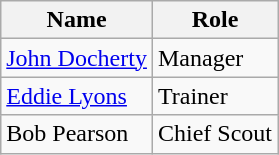<table class="wikitable">
<tr>
<th>Name</th>
<th>Role</th>
</tr>
<tr>
<td> <a href='#'>John Docherty</a></td>
<td>Manager</td>
</tr>
<tr>
<td> <a href='#'>Eddie Lyons</a></td>
<td>Trainer</td>
</tr>
<tr>
<td> Bob Pearson</td>
<td>Chief Scout</td>
</tr>
</table>
